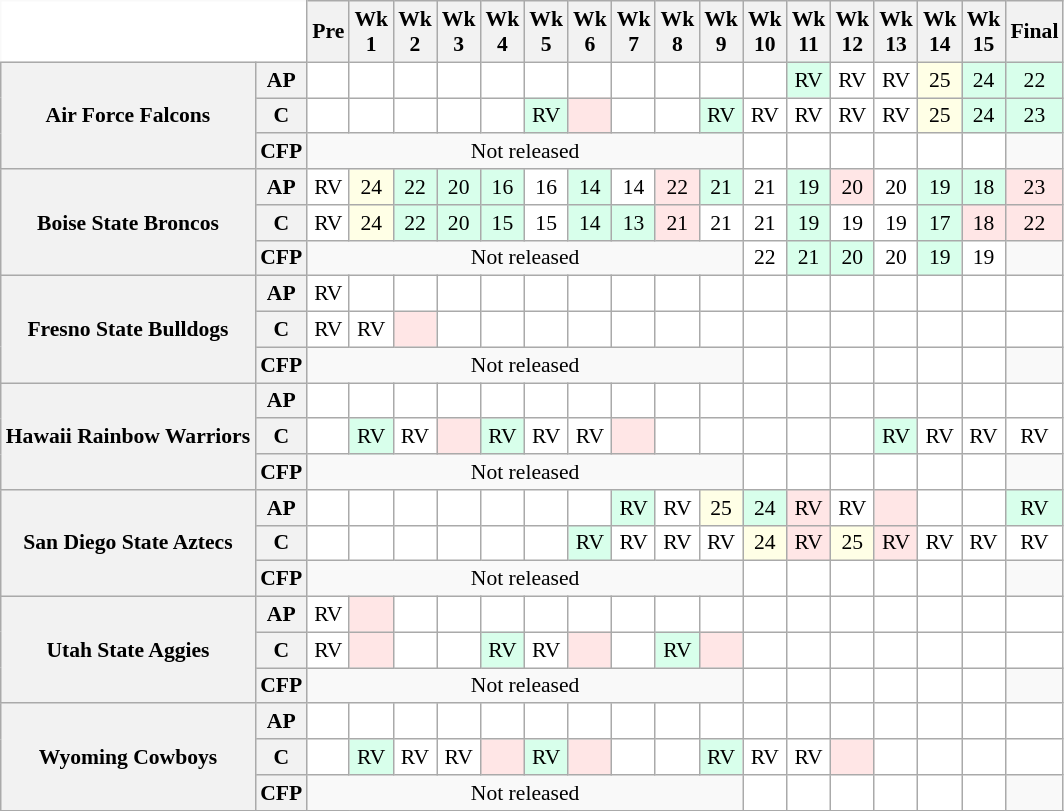<table class="wikitable" style="white-space:nowrap;font-size:90%;">
<tr>
<th colspan=2 style="background:white; border-top-style:hidden; border-left-style:hidden;"> </th>
<th>Pre</th>
<th>Wk<br>1</th>
<th>Wk<br>2</th>
<th>Wk<br>3</th>
<th>Wk<br>4</th>
<th>Wk<br>5</th>
<th>Wk<br>6</th>
<th>Wk<br>7</th>
<th>Wk<br>8</th>
<th>Wk<br>9</th>
<th>Wk<br>10</th>
<th>Wk<br>11</th>
<th>Wk<br>12</th>
<th>Wk<br>13</th>
<th>Wk<br>14</th>
<th>Wk<br>15</th>
<th>Final</th>
</tr>
<tr style="text-align:center;">
<th rowspan=3 style=>Air Force Falcons</th>
<th>AP</th>
<td style="background:#FFF;"></td>
<td style="background:#FFF;"></td>
<td style="background:#FFF;"></td>
<td style="background:#FFF;"></td>
<td style="background:#FFF;"></td>
<td style="background:#FFF;"></td>
<td style="background:#FFF;"></td>
<td style="background:#FFF;"></td>
<td style="background:#FFF;"></td>
<td style="background:#FFF;"></td>
<td style="background:#FFF;"></td>
<td style="background:#d8ffeb;">RV</td>
<td style="background:#FFF;">RV</td>
<td style="background:#FFF;">RV</td>
<td style="background:#ffffe6;">25</td>
<td style="background:#d8ffeb;">24</td>
<td style="background:#d8ffeb;">22</td>
</tr>
<tr style="text-align:center;">
<th>C</th>
<td style="background:#FFF;"></td>
<td style="background:#FFF;"></td>
<td style="background:#FFF;"></td>
<td style="background:#FFF;"></td>
<td style="background:#FFF;"></td>
<td style="background:#d8ffeb;">RV</td>
<td style="background:#ffe6e6;"></td>
<td style="background:#FFF;"></td>
<td style="background:#FFF;"></td>
<td style="background:#d8ffeb;">RV</td>
<td style="background:#FFF;">RV</td>
<td style="background:#FFF;">RV</td>
<td style="background:#FFF;">RV</td>
<td style="background:#FFF;">RV</td>
<td style="background:#ffffe6;">25</td>
<td style="background:#d8ffeb;">24</td>
<td style="background:#d8ffeb;">23</td>
</tr>
<tr style="text-align:center;">
<th>CFP</th>
<td colspan="10" style="text-align:center;">Not released</td>
<td style="background:#FFF;"></td>
<td style="background:#FFF;"></td>
<td style="background:#FFF;"></td>
<td style="background:#FFF;"></td>
<td style="background:#FFF;"></td>
<td style="background:#FFF;"></td>
<td style="text-align:center;"></td>
</tr>
<tr style="text-align:center;">
<th rowspan=3 style=>Boise State Broncos</th>
<th>AP</th>
<td style="background:#FFF;">RV</td>
<td style="background:#ffffe6;">24</td>
<td style="background:#d8ffeb;">22</td>
<td style="background:#d8ffeb;">20</td>
<td style="background:#d8ffeb;">16</td>
<td style="background:#FFF;">16</td>
<td style="background:#d8ffeb;">14</td>
<td style="background:#FFF;">14</td>
<td style="background:#ffe6e6;">22</td>
<td style="background:#d8ffeb;">21</td>
<td style="background:#FFF;">21</td>
<td style="background:#d8ffeb;">19</td>
<td style="background:#ffe6e6;">20</td>
<td style="background:#FFF;">20</td>
<td style="background:#d8ffeb;">19</td>
<td style="background:#d8ffeb;">18</td>
<td style="background:#ffe6e6;">23</td>
</tr>
<tr style="text-align:center;">
<th>C</th>
<td style="background:#FFF;">RV</td>
<td style="background:#ffffe6;">24</td>
<td style="background:#d8ffeb;">22</td>
<td style="background:#d8ffeb;">20</td>
<td style="background:#d8ffeb;">15</td>
<td style="background:#FFF;">15</td>
<td style="background:#d8ffeb;">14</td>
<td style="background:#d8ffeb;">13</td>
<td style="background:#ffe6e6;">21</td>
<td style="background:#FFF;">21</td>
<td style="background:#FFF;">21</td>
<td style="background:#d8ffeb;">19</td>
<td style="background:#FFF;">19</td>
<td style="background:#FFF;">19</td>
<td style="background:#d8ffeb;">17</td>
<td style="background:#ffe6e6;">18</td>
<td style="background:#ffe6e6;">22</td>
</tr>
<tr style="text-align:center;">
<th>CFP</th>
<td colspan="10" style="text-align:center;">Not released</td>
<td style="background:#FFF;">22</td>
<td style="background:#d8ffeb;">21</td>
<td style="background:#d8ffeb;">20</td>
<td style="background:#FFF;">20</td>
<td style="background:#D8FFEB;">19</td>
<td style="background:#fff;">19</td>
<td style="text-align:center;"></td>
</tr>
<tr style="text-align:center;">
<th rowspan=3 style=>Fresno State Bulldogs</th>
<th>AP</th>
<td style="background:#FFF;">RV</td>
<td style="background:#FFF;"></td>
<td style="background:#FFF;"></td>
<td style="background:#FFF;"></td>
<td style="background:#FFF;"></td>
<td style="background:#FFF;"></td>
<td style="background:#FFF;"></td>
<td style="background:#FFF;"></td>
<td style="background:#FFF;"></td>
<td style="background:#FFF;"></td>
<td style="background:#FFF;"></td>
<td style="background:#FFF;"></td>
<td style="background:#FFF;"></td>
<td style="background:#FFF;"></td>
<td style="background:#FFF;"></td>
<td style="background:#FFF;"></td>
<td style="background:#FFF;"></td>
</tr>
<tr style="text-align:center;">
<th>C</th>
<td style="background:#FFF;">RV</td>
<td style="background:#FFF;">RV</td>
<td style="background:#ffe6e6;"></td>
<td style="background:#FFF;"></td>
<td style="background:#FFF;"></td>
<td style="background:#FFF;"></td>
<td style="background:#FFF;"></td>
<td style="background:#FFF;"></td>
<td style="background:#FFF;"></td>
<td style="background:#FFF;"></td>
<td style="background:#FFF;"></td>
<td style="background:#FFF;"></td>
<td style="background:#FFF;"></td>
<td style="background:#FFF;"></td>
<td style="background:#FFF;"></td>
<td style="background:#FFF;"></td>
<td style="background:#FFF;"></td>
</tr>
<tr style="text-align:center;">
<th>CFP</th>
<td colspan="10" style="text-align:center;">Not released</td>
<td style="background:#FFF;"></td>
<td style="background:#FFF;"></td>
<td style="background:#FFF;"></td>
<td style="background:#FFF;"></td>
<td style="background:#FFF;"></td>
<td style="background:#FFF;"></td>
<td style="text-align:center;"></td>
</tr>
<tr style="text-align:center;">
<th rowspan=3 style=>Hawaii Rainbow Warriors</th>
<th>AP</th>
<td style="background:#FFF;"></td>
<td style="background:#FFF;"></td>
<td style="background:#FFF;"></td>
<td style="background:#FFF;"></td>
<td style="background:#FFF;"></td>
<td style="background:#FFF;"></td>
<td style="background:#FFF;"></td>
<td style="background:#FFF;"></td>
<td style="background:#FFF;"></td>
<td style="background:#FFF;"></td>
<td style="background:#FFF;"></td>
<td style="background:#FFF;"></td>
<td style="background:#FFF;"></td>
<td style="background:#FFF;"></td>
<td style="background:#FFF;"></td>
<td style="background:#FFF;"></td>
<td style="background:#FFF;"></td>
</tr>
<tr style="text-align:center;">
<th>C</th>
<td style="background:#FFF;"></td>
<td style="background:#d8ffeb;">RV</td>
<td style="background:#FFF;">RV</td>
<td style="background:#ffe6e6;"></td>
<td style="background:#d8ffeb;">RV</td>
<td style="background:#FFF;">RV</td>
<td style="background:#FFF;">RV</td>
<td style="background:#ffe6e6;"></td>
<td style="background:#FFF;"></td>
<td style="background:#FFF;"></td>
<td style="background:#FFF;"></td>
<td style="background:#FFF;"></td>
<td style="background:#FFF;"></td>
<td style="background:#d8ffeb;">RV</td>
<td style="background:#FFF;">RV</td>
<td style="background:#FFF;">RV</td>
<td style="background:#FFF;">RV</td>
</tr>
<tr style="text-align:center;">
<th>CFP</th>
<td colspan="10" style="text-align:center;">Not released</td>
<td style="background:#FFF;"></td>
<td style="background:#FFF;"></td>
<td style="background:#FFF;"></td>
<td style="background:#FFF;"></td>
<td style="background:#FFF;"></td>
<td style="background:#FFF;"></td>
<td style="text-align:center;"></td>
</tr>
<tr style="text-align:center;">
<th rowspan=3 style=>San Diego State Aztecs</th>
<th>AP</th>
<td style="background:#FFF;"></td>
<td style="background:#FFF;"></td>
<td style="background:#FFF;"></td>
<td style="background:#FFF;"></td>
<td style="background:#FFF;"></td>
<td style="background:#FFF;"></td>
<td style="background:#FFF;"></td>
<td style="background:#d8ffeb;">RV</td>
<td style="background:#FFF;">RV</td>
<td style="background:#ffffe6;">25</td>
<td style="background:#d8ffeb;">24</td>
<td style="background:#ffe6e6;">RV</td>
<td style="background:#FFF;">RV</td>
<td style="background:#ffe6e6;"></td>
<td style="background:#FFF;"></td>
<td style="background:#FFF;"></td>
<td style="background:#d8ffeb;">RV</td>
</tr>
<tr style="text-align:center;">
<th>C</th>
<td style="background:#FFF;"></td>
<td style="background:#FFF;"></td>
<td style="background:#FFF;"></td>
<td style="background:#FFF;"></td>
<td style="background:#FFF;"></td>
<td style="background:#FFF;"></td>
<td style="background:#d8ffeb;">RV</td>
<td style="background:#FFF;">RV</td>
<td style="background:#FFF;">RV</td>
<td style="background:#FFF;">RV</td>
<td style="background:#ffffe6;">24</td>
<td style="background:#ffe6e6;">RV</td>
<td style="background:#ffffe6;">25</td>
<td style="background:#ffe6e6;">RV</td>
<td style="background:#FFF;">RV</td>
<td style="background:#FFF;">RV</td>
<td style="background:#FFF;">RV</td>
</tr>
<tr style="text-align:center;">
<th>CFP</th>
<td colspan="10" style="text-align:center;">Not released</td>
<td style="background:#FFF;"></td>
<td style="background:#FFF;"></td>
<td style="background:#FFF;"></td>
<td style="background:#FFF;"></td>
<td style="background:#FFF;"></td>
<td style="background:#FFF;"></td>
<td style="text-align:center;"></td>
</tr>
<tr style="text-align:center;">
<th rowspan=3 style=>Utah State Aggies</th>
<th>AP</th>
<td style="background:#FFF;">RV</td>
<td style="background:#ffe6e6;"></td>
<td style="background:#FFF;"></td>
<td style="background:#FFF;"></td>
<td style="background:#FFF;"></td>
<td style="background:#FFF;"></td>
<td style="background:#FFF;"></td>
<td style="background:#FFF;"></td>
<td style="background:#FFF;"></td>
<td style="background:#FFF;"></td>
<td style="background:#FFF;"></td>
<td style="background:#FFF;"></td>
<td style="background:#FFF;"></td>
<td style="background:#FFF;"></td>
<td style="background:#FFF;"></td>
<td style="background:#FFF;"></td>
<td style="background:#FFF;"></td>
</tr>
<tr style="text-align:center;">
<th>C</th>
<td style="background:#FFF;">RV</td>
<td style="background:#ffe6e6;"></td>
<td style="background:#FFF;"></td>
<td style="background:#FFF;"></td>
<td style="background:#d8ffeb;">RV</td>
<td style="background:#FFF;">RV</td>
<td style="background:#ffe6e6;"></td>
<td style="background:#FFF;"></td>
<td style="background:#d8ffeb;">RV</td>
<td style="background:#ffe6e6;"></td>
<td style="background:#FFF;"></td>
<td style="background:#FFF;"></td>
<td style="background:#FFF;"></td>
<td style="background:#FFF;"></td>
<td style="background:#FFF;"></td>
<td style="background:#FFF;"></td>
<td style="background:#FFF;"></td>
</tr>
<tr style="text-align:center;">
<th>CFP</th>
<td colspan="10" style="text-align:center;">Not released</td>
<td style="background:#FFF;"></td>
<td style="background:#FFF;"></td>
<td style="background:#FFF;"></td>
<td style="background:#FFF;"></td>
<td style="background:#FFF;"></td>
<td style="background:#FFF;"></td>
<td style="text-align:center;"></td>
</tr>
<tr style="text-align:center;">
<th rowspan=3 style=>Wyoming Cowboys</th>
<th>AP</th>
<td style="background:#FFF;"></td>
<td style="background:#FFF;"></td>
<td style="background:#FFF;"></td>
<td style="background:#FFF;"></td>
<td style="background:#FFF;"></td>
<td style="background:#FFF;"></td>
<td style="background:#FFF;"></td>
<td style="background:#FFF;"></td>
<td style="background:#FFF;"></td>
<td style="background:#FFF;"></td>
<td style="background:#FFF;"></td>
<td style="background:#FFF;"></td>
<td style="background:#FFF;"></td>
<td style="background:#FFF;"></td>
<td style="background:#FFF;"></td>
<td style="background:#FFF;"></td>
<td style="background:#FFF;"></td>
</tr>
<tr style="text-align:center;">
<th>C</th>
<td style="background:#FFF;"></td>
<td style="background:#d8ffeb;">RV</td>
<td style="background:#FFF;">RV</td>
<td style="background:#FFF;">RV</td>
<td style="background:#ffe6e6;"></td>
<td style="background:#d8ffeb;">RV</td>
<td style="background:#ffe6e6;"></td>
<td style="background:#FFF;"></td>
<td style="background:#FFF;"></td>
<td style="background:#d8ffeb;">RV</td>
<td style="background:#FFF;">RV</td>
<td style="background:#FFF;">RV</td>
<td style="background:#ffe6e6;"></td>
<td style="background:#FFF;"></td>
<td style="background:#FFF;"></td>
<td style="background:#FFF;"></td>
<td style="background:#FFF;"></td>
</tr>
<tr style="text-align:center;">
<th>CFP</th>
<td colspan="10" style="text-align:center;">Not released</td>
<td style="background:#FFF;"></td>
<td style="background:#FFF;"></td>
<td style="background:#FFF;"></td>
<td style="background:#FFF;"></td>
<td style="background:#FFF;"></td>
<td style="background:#FFF;"></td>
<td style="text-align:center;"></td>
</tr>
<tr style="text-align:center;">
</tr>
</table>
